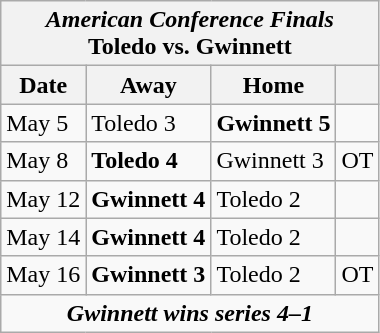<table class="wikitable">
<tr>
<th bgcolor="#DDDDDD" colspan="4"><em>American Conference Finals</em> <br> Toledo vs. Gwinnett</th>
</tr>
<tr>
<th>Date</th>
<th>Away</th>
<th>Home</th>
<th></th>
</tr>
<tr>
<td>May 5</td>
<td>Toledo 3</td>
<td><strong>Gwinnett 5</strong></td>
<td></td>
</tr>
<tr>
<td>May 8</td>
<td><strong>Toledo 4</strong></td>
<td>Gwinnett 3</td>
<td>OT</td>
</tr>
<tr>
<td>May 12</td>
<td><strong>Gwinnett 4</strong></td>
<td>Toledo 2</td>
<td></td>
</tr>
<tr>
<td>May 14</td>
<td><strong>Gwinnett 4</strong></td>
<td>Toledo 2</td>
<td></td>
</tr>
<tr>
<td>May 16</td>
<td><strong>Gwinnett 3</strong></td>
<td>Toledo 2</td>
<td>OT</td>
</tr>
<tr align="center">
<td colspan="4"><strong><em>Gwinnett wins series 4–1</em></strong></td>
</tr>
</table>
